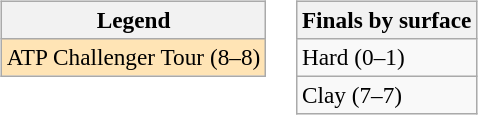<table>
<tr valign=top>
<td><br><table class="wikitable" style=font-size:97%>
<tr>
<th>Legend</th>
</tr>
<tr style="background:moccasin;">
<td>ATP Challenger Tour (8–8)</td>
</tr>
</table>
</td>
<td><br><table class="wikitable" style=font-size:97%>
<tr>
<th>Finals by surface</th>
</tr>
<tr>
<td>Hard (0–1)</td>
</tr>
<tr>
<td>Clay (7–7)</td>
</tr>
</table>
</td>
</tr>
</table>
